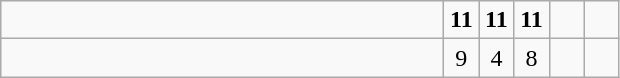<table class="wikitable">
<tr>
<td style="width:18em"></td>
<td align=center style="width:1em"><strong>11</strong></td>
<td align=center style="width:1em"><strong>11</strong></td>
<td align=center style="width:1em"><strong>11</strong></td>
<td align=center style="width:1em"></td>
<td align=center style="width:1em"></td>
</tr>
<tr>
<td style="width:18em"></td>
<td align=center style="width:1em">9</td>
<td align=center style="width:1em">4</td>
<td align=center style="width:1em">8</td>
<td align=center style="width:1em"></td>
<td align=center style="width:1em"></td>
</tr>
</table>
